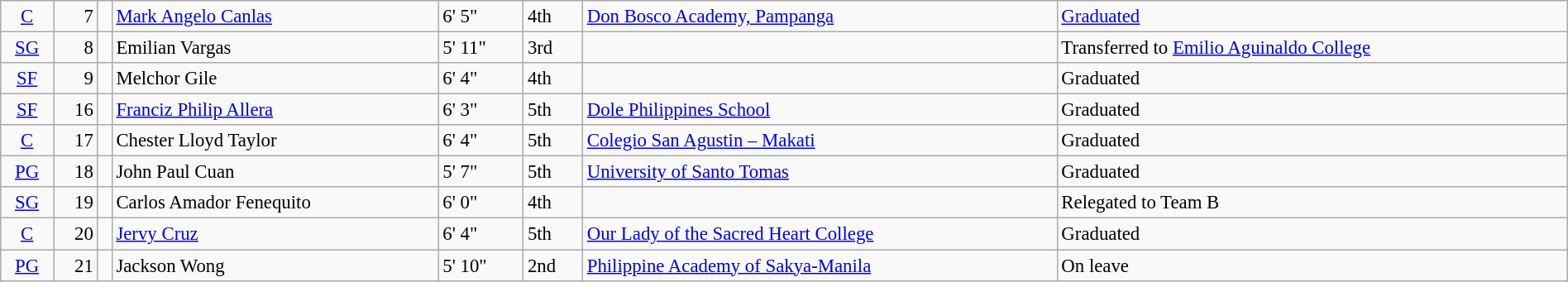<table class=wikitable width=100% style=font-size:95%>
<tr>
<td align=center><a href='#'>C</a></td>
<td align=right>7</td>
<td></td>
<td><a href='#'>Mark Angelo Canlas</a></td>
<td>6' 5"</td>
<td>4th</td>
<td><a href='#'>Don Bosco Academy, Pampanga</a></td>
<td><a href='#'>Graduated</a></td>
</tr>
<tr>
<td align=center><a href='#'>SG</a></td>
<td align=right>8</td>
<td></td>
<td>Emilian Vargas</td>
<td>5' 11"</td>
<td>3rd</td>
<td></td>
<td>Transferred to <a href='#'>Emilio Aguinaldo College</a></td>
</tr>
<tr>
<td align=center><a href='#'>SF</a></td>
<td align=right>9</td>
<td></td>
<td>Melchor Gile</td>
<td>6' 4"</td>
<td>4th</td>
<td></td>
<td>Graduated</td>
</tr>
<tr>
<td align=center><a href='#'>SF</a></td>
<td align=right>16</td>
<td></td>
<td><a href='#'>Franciz Philip Allera</a></td>
<td>6' 3"</td>
<td>5th</td>
<td><a href='#'>Dole Philippines School</a></td>
<td>Graduated</td>
</tr>
<tr>
<td align=center><a href='#'>C</a></td>
<td align=right>17</td>
<td></td>
<td>Chester Lloyd Taylor</td>
<td>6' 4"</td>
<td>5th</td>
<td><a href='#'>Colegio San Agustin – Makati</a></td>
<td>Graduated</td>
</tr>
<tr>
<td align=center><a href='#'>PG</a></td>
<td align=right>18</td>
<td></td>
<td>John Paul Cuan</td>
<td>5' 7"</td>
<td>5th</td>
<td><a href='#'>University of Santo Tomas</a></td>
<td>Graduated</td>
</tr>
<tr>
<td align=center><a href='#'>SG</a></td>
<td align=right>19</td>
<td></td>
<td>Carlos Amador Fenequito</td>
<td>6' 0"</td>
<td>4th</td>
<td></td>
<td>Relegated to Team B</td>
</tr>
<tr>
<td align=center><a href='#'>C</a></td>
<td align=right>20</td>
<td></td>
<td><a href='#'>Jervy Cruz</a></td>
<td>6' 4"</td>
<td>5th</td>
<td><a href='#'>Our Lady of the Sacred Heart College</a></td>
<td>Graduated</td>
</tr>
<tr>
<td align=center><a href='#'>PG</a></td>
<td align=right>21</td>
<td></td>
<td>Jackson Wong</td>
<td>5' 10"</td>
<td>2nd</td>
<td><a href='#'>Philippine Academy of Sakya-Manila</a></td>
<td>On leave</td>
</tr>
</table>
